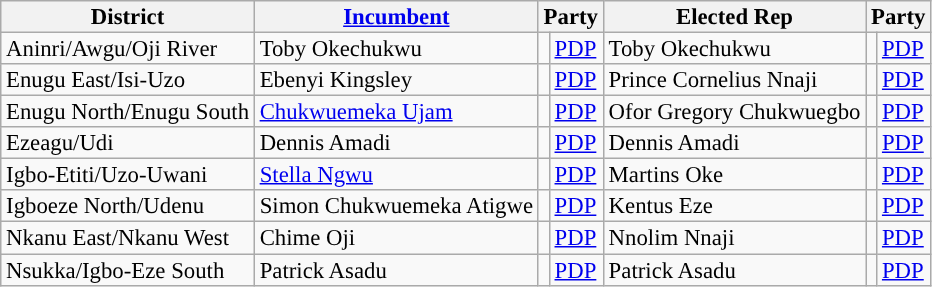<table class="sortable wikitable" style="font-size:95%;line-height:14px;">
<tr>
<th class="unsortable">District</th>
<th class="unsortable"><a href='#'>Incumbent</a></th>
<th colspan="2">Party</th>
<th class="unsortable">Elected Rep</th>
<th colspan="2">Party</th>
</tr>
<tr>
<td>Aninri/Awgu/Oji River</td>
<td>Toby Okechukwu</td>
<td style="background:"></td>
<td><a href='#'>PDP</a></td>
<td>Toby Okechukwu</td>
<td style="background:"></td>
<td><a href='#'>PDP</a></td>
</tr>
<tr>
<td>Enugu East/Isi-Uzo</td>
<td>Ebenyi Kingsley</td>
<td style="background:"></td>
<td><a href='#'>PDP</a></td>
<td>Prince Cornelius Nnaji</td>
<td style="background:"></td>
<td><a href='#'>PDP</a></td>
</tr>
<tr>
<td>Enugu North/Enugu South</td>
<td><a href='#'>Chukwuemeka Ujam</a></td>
<td style="background:"></td>
<td><a href='#'>PDP</a></td>
<td>Ofor Gregory Chukwuegbo</td>
<td style="background:"></td>
<td><a href='#'>PDP</a></td>
</tr>
<tr>
<td>Ezeagu/Udi</td>
<td>Dennis Amadi</td>
<td style="background:"></td>
<td><a href='#'>PDP</a></td>
<td>Dennis Amadi</td>
<td style="background:"></td>
<td><a href='#'>PDP</a></td>
</tr>
<tr>
<td>Igbo-Etiti/Uzo-Uwani</td>
<td><a href='#'>Stella Ngwu</a></td>
<td style="background:"></td>
<td><a href='#'>PDP</a></td>
<td>Martins Oke</td>
<td style="background:"></td>
<td><a href='#'>PDP</a></td>
</tr>
<tr>
<td>Igboeze North/Udenu</td>
<td>Simon Chukwuemeka Atigwe</td>
<td style="background:"></td>
<td><a href='#'>PDP</a></td>
<td>Kentus Eze</td>
<td style="background:"></td>
<td><a href='#'>PDP</a></td>
</tr>
<tr>
<td>Nkanu East/Nkanu West</td>
<td>Chime Oji</td>
<td style="background:"></td>
<td><a href='#'>PDP</a></td>
<td>Nnolim Nnaji</td>
<td style="background:"></td>
<td><a href='#'>PDP</a></td>
</tr>
<tr>
<td>Nsukka/Igbo-Eze South</td>
<td>Patrick Asadu</td>
<td style="background:"></td>
<td><a href='#'>PDP</a></td>
<td>Patrick Asadu</td>
<td style="background:"></td>
<td><a href='#'>PDP</a></td>
</tr>
</table>
